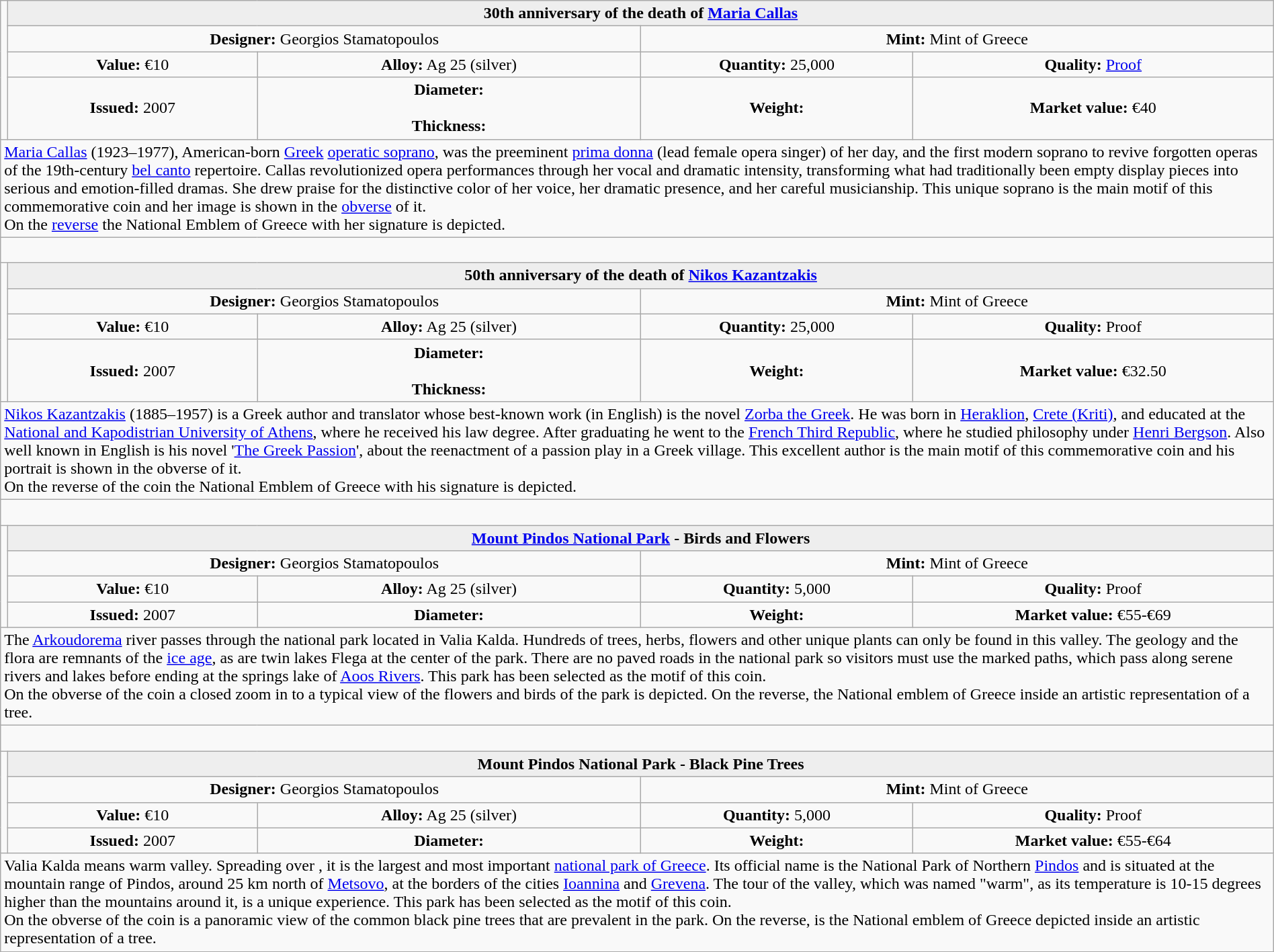<table class="wikitable" width=100%>
<tr>
<td rowspan=4 width="330px" nowrap align=center></td>
<th colspan="4" align=center style="background:#eeeeee;">30th anniversary of the death of <a href='#'>Maria Callas</a></th>
</tr>
<tr>
<td colspan="2" width="50%" align=center><strong>Designer:</strong> Georgios Stamatopoulos</td>
<td colspan="2" width="50%" align=center><strong>Mint:</strong> Mint of Greece</td>
</tr>
<tr>
<td align=center><strong>Value:</strong> €10</td>
<td align=center><strong>Alloy:</strong> Ag 25 (silver)</td>
<td align=center><strong>Quantity:</strong> 25,000</td>
<td align=center><strong>Quality:</strong> <a href='#'>Proof</a></td>
</tr>
<tr>
<td align=center><strong>Issued:</strong> 2007</td>
<td align=center><strong>Diameter:</strong> <br><br><strong>Thickness:</strong> </td>
<td align=center><strong>Weight:</strong> </td>
<td align=center><strong>Market value:</strong> €40</td>
</tr>
<tr>
<td colspan="5" align=left><a href='#'>Maria Callas</a> (1923–1977), American-born <a href='#'>Greek</a> <a href='#'>operatic soprano</a>, was the preeminent <a href='#'>prima donna</a> (lead female opera singer) of her day, and the first modern soprano to revive forgotten operas of the 19th-century <a href='#'>bel canto</a> repertoire. Callas revolutionized opera performances through her vocal and dramatic intensity, transforming what had traditionally been empty display pieces into serious and emotion-filled dramas. She drew praise for the distinctive color of her voice, her dramatic presence, and her careful musicianship. This unique soprano is the main motif of this commemorative coin and her image is shown in the <a href='#'>obverse</a> of it.<br>On the <a href='#'>reverse</a> the National Emblem of Greece with her signature is depicted.</td>
</tr>
<tr>
<td colspan="5" align=left> </td>
</tr>
<tr>
<td rowspan=4 width="330px" nowrap align=center></td>
<th colspan="4" align=center style="background:#eeeeee;">50th anniversary of the death of <a href='#'>Nikos Kazantzakis</a></th>
</tr>
<tr>
<td colspan="2" width="50%" align=center><strong>Designer:</strong> Georgios Stamatopoulos</td>
<td colspan="2" width="50%" align=center><strong>Mint:</strong> Mint of Greece</td>
</tr>
<tr>
<td align=center><strong>Value:</strong> €10</td>
<td align=center><strong>Alloy:</strong> Ag 25 (silver)</td>
<td align=center><strong>Quantity:</strong> 25,000</td>
<td align=center><strong>Quality:</strong> Proof</td>
</tr>
<tr>
<td align=center><strong>Issued:</strong> 2007</td>
<td align=center><strong>Diameter:</strong> <br><br><strong>Thickness:</strong> </td>
<td align=center><strong>Weight:</strong> </td>
<td align=center><strong>Market value:</strong> €32.50</td>
</tr>
<tr>
<td colspan="5" align=left><a href='#'>Nikos Kazantzakis</a> (1885–1957) is a Greek author and translator whose best-known work (in English) is the novel <a href='#'>Zorba the Greek</a>. He was born in <a href='#'>Heraklion</a>, <a href='#'>Crete (Kriti)</a>, and educated at the <a href='#'>National and Kapodistrian University of Athens</a>, where he received his law degree. After graduating he went to the <a href='#'>French Third Republic</a>, where he studied philosophy under <a href='#'>Henri Bergson</a>. Also well known in English is his novel '<a href='#'>The Greek Passion</a>', about the reenactment of a passion play in a Greek village. This excellent author is the main motif of this commemorative coin and his portrait is shown in the obverse of it.<br>On the reverse of the coin the National Emblem of Greece with his signature is depicted.</td>
</tr>
<tr>
<td colspan="5" align=left> </td>
</tr>
<tr>
<td rowspan=4 width="330px" nowrap align=center></td>
<th colspan="4" align=center style="background:#eeeeee;"><a href='#'>Mount Pindos National Park</a> - Birds and Flowers</th>
</tr>
<tr>
<td colspan="2" width="50%" align=center><strong>Designer:</strong> Georgios Stamatopoulos</td>
<td colspan="2" width="50%" align=center><strong>Mint:</strong> Mint of Greece</td>
</tr>
<tr>
<td align=center><strong>Value:</strong> €10</td>
<td align=center><strong>Alloy:</strong> Ag 25 (silver)</td>
<td align=center><strong>Quantity:</strong> 5,000</td>
<td align=center><strong>Quality:</strong> Proof</td>
</tr>
<tr>
<td align=center><strong>Issued:</strong> 2007</td>
<td align=center><strong>Diameter:</strong> </td>
<td align=center><strong>Weight:</strong> </td>
<td align=center><strong>Market value:</strong> €55-€69</td>
</tr>
<tr>
<td colspan="5" align=left>The <a href='#'>Arkoudorema</a> river passes through the national park located in Valia Kalda. Hundreds of trees, herbs, flowers and other unique plants can only be found in this valley. The geology and the flora are remnants of the <a href='#'>ice age</a>, as are twin lakes Flega at the center of the park. There are no paved roads in the national park so visitors must use the marked paths, which pass along serene rivers and lakes before ending at the springs lake of <a href='#'>Aoos Rivers</a>. This park has been selected as the motif of this coin.<br>On the obverse of the coin a closed zoom in to a typical view of the flowers and birds of the park is depicted.  On the reverse, the National emblem of Greece inside an artistic representation of a tree.</td>
</tr>
<tr>
<td colspan="5" align=left> </td>
</tr>
<tr>
<td rowspan=4 width="330px" nowrap align=center></td>
<th colspan="4" align=center style="background:#eeeeee;">Mount Pindos National Park - Black Pine Trees</th>
</tr>
<tr>
<td colspan="2" width="50%" align=center><strong>Designer:</strong> Georgios Stamatopoulos</td>
<td colspan="2" width="50%" align=center><strong>Mint:</strong> Mint of Greece</td>
</tr>
<tr>
<td align=center><strong>Value:</strong> €10</td>
<td align=center><strong>Alloy:</strong> Ag 25 (silver)</td>
<td align=center><strong>Quantity:</strong> 5,000</td>
<td align=center><strong>Quality:</strong> Proof</td>
</tr>
<tr>
<td align=center><strong>Issued:</strong> 2007</td>
<td align=center><strong>Diameter:</strong> </td>
<td align=center><strong>Weight:</strong> </td>
<td align=center><strong>Market value:</strong> €55-€64</td>
</tr>
<tr>
<td colspan="5" align=left>Valia Kalda means warm valley. Spreading over , it is the largest and most important <a href='#'>national park of Greece</a>. Its official name is the National Park of Northern <a href='#'>Pindos</a> and is situated at the mountain range of Pindos, around 25 km north of <a href='#'>Metsovo</a>, at the borders of the cities <a href='#'>Ioannina</a> and <a href='#'>Grevena</a>. The tour of the valley, which was named "warm", as its temperature is 10-15 degrees higher than the mountains around it, is a unique experience. This park has been selected as the motif of this coin.<br>On the obverse of the coin is a panoramic view of the common black pine trees that are prevalent in the park.  On the reverse, is the National emblem of Greece depicted inside an artistic representation of a tree.</td>
</tr>
<tr>
</tr>
</table>
